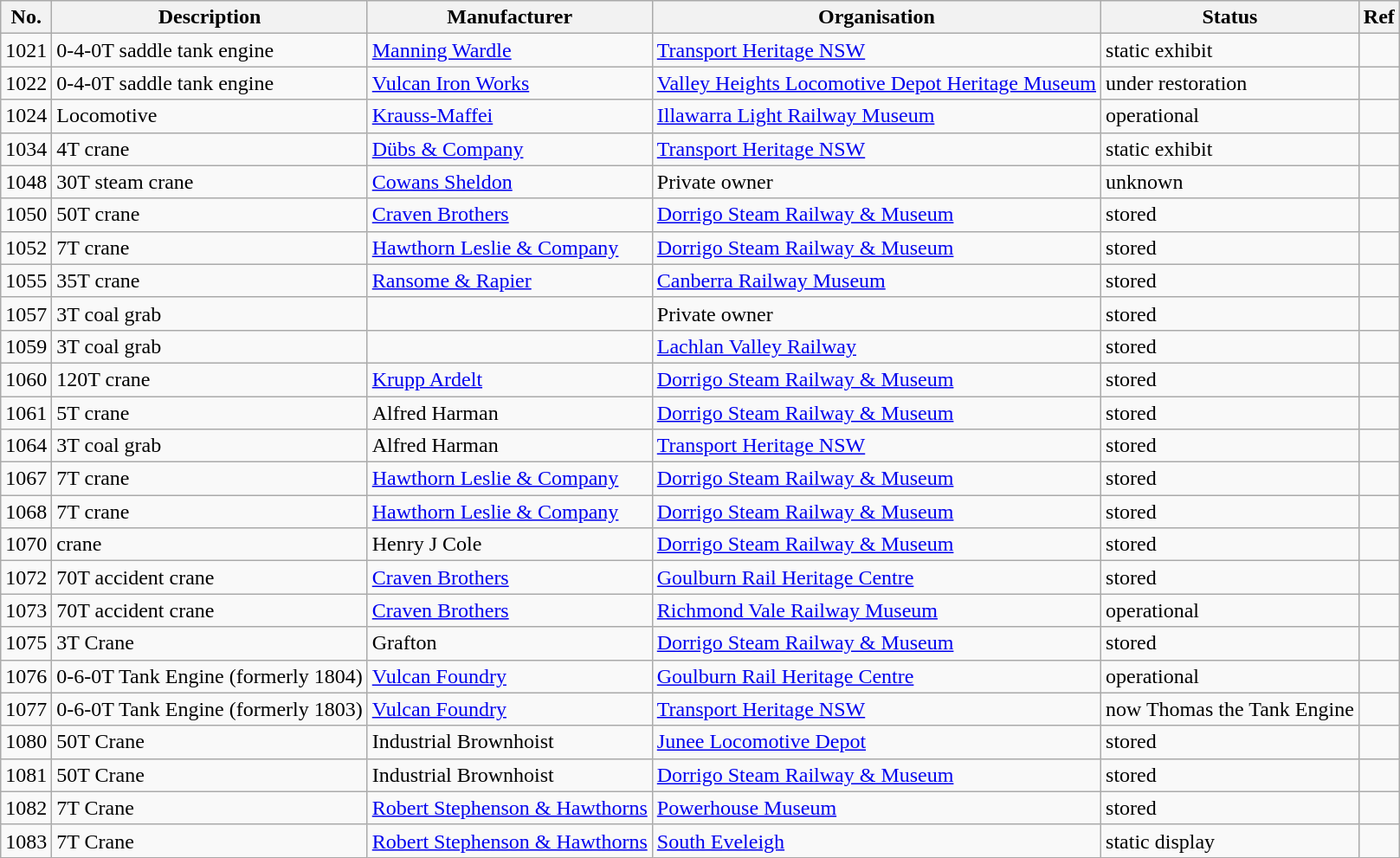<table class="wikitable">
<tr>
<th>No.</th>
<th>Description</th>
<th>Manufacturer</th>
<th>Organisation</th>
<th>Status</th>
<th>Ref</th>
</tr>
<tr>
<td>1021</td>
<td>0-4-0T saddle tank engine</td>
<td><a href='#'>Manning Wardle</a></td>
<td><a href='#'>Transport Heritage NSW</a></td>
<td>static exhibit</td>
<td><br></td>
</tr>
<tr>
<td>1022</td>
<td>0-4-0T saddle tank engine</td>
<td><a href='#'>Vulcan Iron Works</a></td>
<td><a href='#'>Valley Heights Locomotive Depot Heritage Museum</a></td>
<td>under restoration</td>
<td><br></td>
</tr>
<tr>
<td>1024</td>
<td>Locomotive</td>
<td><a href='#'>Krauss-Maffei</a></td>
<td><a href='#'>Illawarra Light Railway Museum</a></td>
<td>operational</td>
<td><br></td>
</tr>
<tr>
<td>1034</td>
<td>4T crane</td>
<td><a href='#'>Dübs & Company</a></td>
<td><a href='#'>Transport Heritage NSW</a></td>
<td>static exhibit</td>
<td><br></td>
</tr>
<tr>
<td>1048</td>
<td>30T steam crane</td>
<td><a href='#'>Cowans Sheldon</a></td>
<td>Private owner</td>
<td>unknown</td>
<td></td>
</tr>
<tr>
<td>1050</td>
<td>50T crane</td>
<td><a href='#'>Craven Brothers</a></td>
<td><a href='#'>Dorrigo Steam Railway & Museum</a></td>
<td>stored</td>
<td><br></td>
</tr>
<tr>
<td>1052</td>
<td>7T crane</td>
<td><a href='#'>Hawthorn Leslie & Company</a></td>
<td><a href='#'>Dorrigo Steam Railway & Museum</a></td>
<td>stored</td>
<td><br></td>
</tr>
<tr>
<td>1055</td>
<td>35T crane</td>
<td><a href='#'>Ransome & Rapier</a></td>
<td><a href='#'>Canberra Railway Museum</a></td>
<td>stored</td>
<td></td>
</tr>
<tr>
<td>1057</td>
<td>3T coal grab</td>
<td></td>
<td>Private owner</td>
<td>stored</td>
<td></td>
</tr>
<tr>
<td>1059</td>
<td>3T coal grab</td>
<td></td>
<td><a href='#'>Lachlan Valley Railway</a></td>
<td>stored</td>
<td></td>
</tr>
<tr>
<td>1060</td>
<td>120T crane</td>
<td><a href='#'>Krupp Ardelt</a></td>
<td><a href='#'>Dorrigo Steam Railway & Museum</a></td>
<td>stored</td>
<td></td>
</tr>
<tr>
<td>1061</td>
<td>5T crane</td>
<td>Alfred Harman</td>
<td><a href='#'>Dorrigo Steam Railway & Museum</a></td>
<td>stored</td>
<td></td>
</tr>
<tr>
<td>1064</td>
<td>3T coal grab</td>
<td>Alfred Harman</td>
<td><a href='#'>Transport Heritage NSW</a></td>
<td>stored</td>
<td><br></td>
</tr>
<tr>
<td>1067</td>
<td>7T crane</td>
<td><a href='#'>Hawthorn Leslie & Company</a></td>
<td><a href='#'>Dorrigo Steam Railway & Museum</a></td>
<td>stored</td>
<td></td>
</tr>
<tr>
<td>1068</td>
<td>7T crane</td>
<td><a href='#'>Hawthorn Leslie & Company</a></td>
<td><a href='#'>Dorrigo Steam Railway & Museum</a></td>
<td>stored</td>
<td></td>
</tr>
<tr>
<td>1070</td>
<td>crane</td>
<td>Henry J Cole</td>
<td><a href='#'>Dorrigo Steam Railway & Museum</a></td>
<td>stored</td>
<td></td>
</tr>
<tr>
<td>1072</td>
<td>70T accident crane</td>
<td><a href='#'>Craven Brothers</a></td>
<td><a href='#'>Goulburn Rail Heritage Centre</a></td>
<td>stored</td>
<td></td>
</tr>
<tr>
<td>1073</td>
<td>70T accident crane</td>
<td><a href='#'>Craven Brothers</a></td>
<td><a href='#'>Richmond Vale Railway Museum</a></td>
<td>operational</td>
<td></td>
</tr>
<tr>
<td>1075</td>
<td>3T Crane</td>
<td>Grafton</td>
<td><a href='#'>Dorrigo Steam Railway & Museum</a></td>
<td>stored</td>
<td></td>
</tr>
<tr>
<td>1076</td>
<td>0-6-0T Tank Engine (formerly 1804)</td>
<td><a href='#'>Vulcan Foundry</a></td>
<td><a href='#'>Goulburn Rail Heritage Centre</a></td>
<td>operational</td>
<td><br></td>
</tr>
<tr>
<td>1077</td>
<td>0-6-0T Tank Engine (formerly 1803)</td>
<td><a href='#'>Vulcan Foundry</a></td>
<td><a href='#'>Transport Heritage NSW</a></td>
<td>now Thomas the Tank Engine</td>
<td><br></td>
</tr>
<tr>
<td>1080</td>
<td>50T Crane</td>
<td>Industrial Brownhoist</td>
<td><a href='#'>Junee Locomotive Depot</a></td>
<td>stored</td>
<td></td>
</tr>
<tr>
<td>1081</td>
<td>50T Crane</td>
<td>Industrial Brownhoist</td>
<td><a href='#'>Dorrigo Steam Railway & Museum</a></td>
<td>stored</td>
<td></td>
</tr>
<tr>
<td>1082</td>
<td>7T Crane</td>
<td><a href='#'>Robert Stephenson & Hawthorns</a></td>
<td><a href='#'>Powerhouse Museum</a></td>
<td>stored</td>
<td><br></td>
</tr>
<tr>
<td>1083</td>
<td>7T Crane</td>
<td><a href='#'>Robert Stephenson & Hawthorns</a></td>
<td><a href='#'>South Eveleigh</a></td>
<td>static display</td>
<td><br></td>
</tr>
</table>
